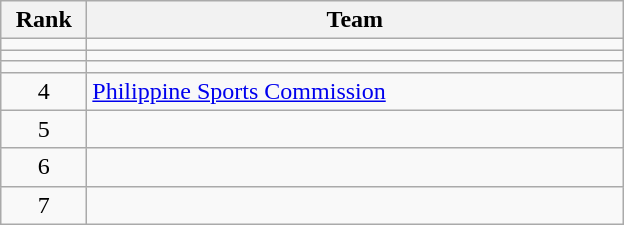<table class="wikitable" style="text-align: center;">
<tr>
<th width=50>Rank</th>
<th width=350>Team</th>
</tr>
<tr>
<td></td>
<td align="left"></td>
</tr>
<tr>
<td></td>
<td align="left"></td>
</tr>
<tr>
<td></td>
<td align="left"></td>
</tr>
<tr>
<td>4</td>
<td align="left"> <a href='#'>Philippine Sports Commission</a></td>
</tr>
<tr>
<td>5</td>
<td align="left"></td>
</tr>
<tr>
<td>6</td>
<td align="left"></td>
</tr>
<tr>
<td>7</td>
<td align="left"></td>
</tr>
</table>
